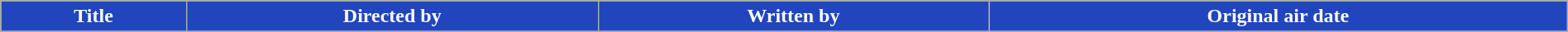<table class="wikitable plainrowheaders" width="100%" style="margin-right: 0;">
<tr>
<th style="background-color: #2045bd; color:#ffffff;">Title</th>
<th style="background-color: #2045bd; color:#ffffff;">Directed by</th>
<th style="background-color: #2045bd; color:#ffffff;">Written by</th>
<th style="background-color: #2045bd; color:#ffffff;">Original air date</th>
</tr>
<tr>
</tr>
</table>
